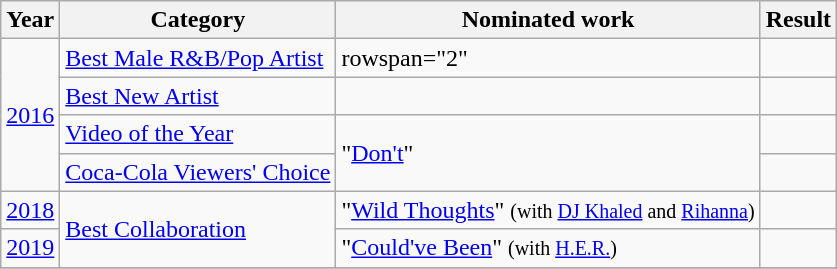<table class="wikitable">
<tr>
<th>Year</th>
<th>Category</th>
<th>Nominated work</th>
<th>Result</th>
</tr>
<tr>
<td rowspan="4"><a href='#'>2016</a></td>
<td><a href='#'>Best Male R&B/Pop Artist</a></td>
<td>rowspan="2" </td>
<td></td>
</tr>
<tr>
<td><a href='#'>Best New Artist</a></td>
<td></td>
</tr>
<tr>
<td><a href='#'>Video of the Year</a></td>
<td rowspan="2">"<a href='#'>Don't</a>"</td>
<td></td>
</tr>
<tr>
<td><a href='#'>Coca-Cola Viewers' Choice</a></td>
<td></td>
</tr>
<tr>
<td><a href='#'>2018</a></td>
<td rowspan="2"><a href='#'>Best Collaboration</a></td>
<td>"<a href='#'>Wild Thoughts</a>" <small>(with <a href='#'>DJ Khaled</a> and <a href='#'>Rihanna</a>)</small></td>
<td></td>
</tr>
<tr>
<td><a href='#'>2019</a></td>
<td>"<a href='#'>Could've Been</a>" <small>(with <a href='#'>H.E.R.</a>)</small></td>
<td></td>
</tr>
<tr>
</tr>
</table>
